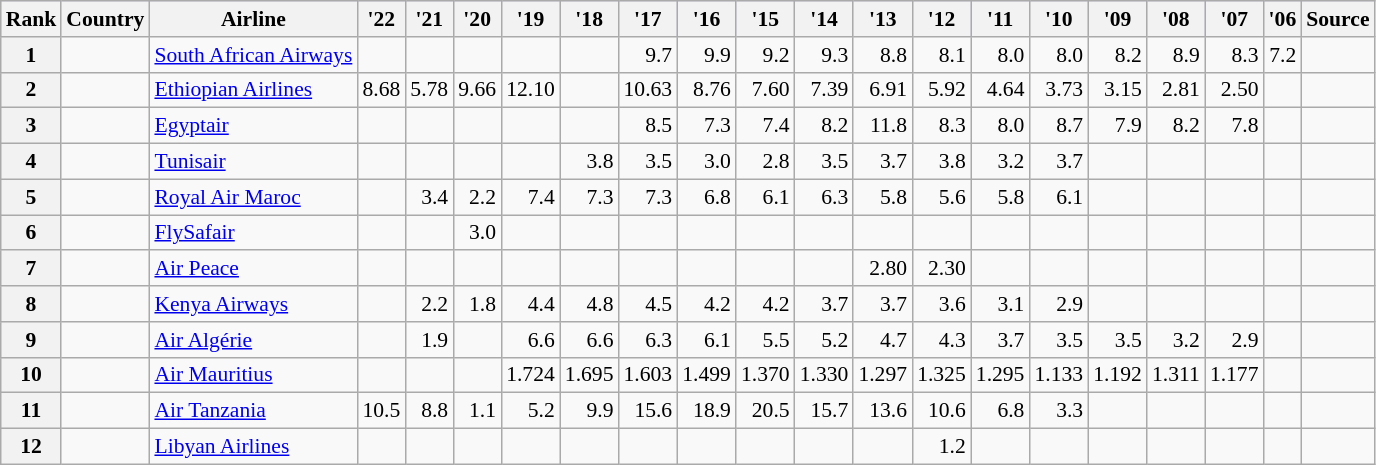<table class="sortable wikitable" style="text-align: centre;font-size:90%">
<tr style="background:#ccf;">
<th>Rank</th>
<th>Country</th>
<th>Airline</th>
<th>'22</th>
<th>'21</th>
<th>'20</th>
<th>'19</th>
<th>'18</th>
<th>'17</th>
<th>'16</th>
<th>'15</th>
<th>'14</th>
<th>'13</th>
<th>'12</th>
<th>'11</th>
<th>'10</th>
<th>'09</th>
<th>'08</th>
<th>'07</th>
<th>'06</th>
<th>Source</th>
</tr>
<tr>
<th>1</th>
<td></td>
<td><a href='#'>South African Airways</a></td>
<td align="right"></td>
<td align="right"></td>
<td align="right"></td>
<td align="right"></td>
<td align="right"></td>
<td align="right">9.7</td>
<td align="right">9.9</td>
<td align="right">9.2</td>
<td align="right">9.3</td>
<td align="right">8.8</td>
<td align="right">8.1</td>
<td align="right">8.0</td>
<td align="right">8.0</td>
<td align="right">8.2</td>
<td align="right">8.9</td>
<td align="right">8.3</td>
<td align="right">7.2</td>
<td></td>
</tr>
<tr>
<th>2</th>
<td></td>
<td><a href='#'>Ethiopian Airlines</a></td>
<td align="right">8.68</td>
<td align="right">5.78</td>
<td align="right">9.66</td>
<td align="right">12.10</td>
<td align="right"></td>
<td align="right">10.63</td>
<td align="right">8.76</td>
<td align="right">7.60</td>
<td align="right">7.39</td>
<td align="right">6.91</td>
<td align="right">5.92</td>
<td align="right">4.64</td>
<td align="right">3.73</td>
<td align="right">3.15</td>
<td align="right">2.81</td>
<td align="right">2.50</td>
<td align="right"></td>
<td></td>
</tr>
<tr>
<th>3</th>
<td></td>
<td><a href='#'>Egyptair</a></td>
<td align="right"></td>
<td align="right"></td>
<td align="right"></td>
<td align="right"></td>
<td align="right"></td>
<td align="right">8.5</td>
<td align="right">7.3</td>
<td align="right">7.4</td>
<td align="right">8.2</td>
<td align="right">11.8</td>
<td align="right">8.3</td>
<td align="right">8.0</td>
<td align="right">8.7</td>
<td align="right">7.9</td>
<td align="right">8.2</td>
<td align="right">7.8</td>
<td align="right"></td>
<td></td>
</tr>
<tr>
<th>4</th>
<td></td>
<td><a href='#'>Tunisair</a></td>
<td align="right"></td>
<td align="right"></td>
<td align="right"></td>
<td align="right"></td>
<td align="right">3.8</td>
<td align="right">3.5</td>
<td align="right">3.0</td>
<td align="right">2.8</td>
<td align="right">3.5</td>
<td align="right">3.7</td>
<td align="right">3.8</td>
<td align="right">3.2</td>
<td align="right">3.7</td>
<td align="right"></td>
<td align="right"></td>
<td align="right"></td>
<td align="right"></td>
<td></td>
</tr>
<tr>
<th>5</th>
<td></td>
<td><a href='#'>Royal Air Maroc</a></td>
<td align="right"></td>
<td align="right">3.4</td>
<td align="right">2.2</td>
<td align="right">7.4</td>
<td align="right">7.3</td>
<td align="right">7.3</td>
<td align="right">6.8</td>
<td align="right">6.1</td>
<td align="right">6.3</td>
<td align="right">5.8</td>
<td align="right">5.6</td>
<td align="right">5.8</td>
<td align="right">6.1</td>
<td align="right"></td>
<td align="right"></td>
<td align="right"></td>
<td align="right"></td>
<td></td>
</tr>
<tr>
<th>6</th>
<td></td>
<td><a href='#'>FlySafair</a></td>
<td align="right"></td>
<td align="right"></td>
<td align="right">3.0</td>
<td align="right"></td>
<td align="right"></td>
<td align="right"></td>
<td align="right"></td>
<td align="right"></td>
<td align="right"></td>
<td align="right"></td>
<td align="right"></td>
<td align="right"></td>
<td align="right"></td>
<td align="right"></td>
<td align="right"></td>
<td align="right"></td>
<td align="right"></td>
<td></td>
</tr>
<tr>
<th>7</th>
<td></td>
<td><a href='#'>Air Peace</a></td>
<td align="right"></td>
<td align="right"></td>
<td align="right"></td>
<td align="right"></td>
<td align="right"></td>
<td align="right"></td>
<td align="right"></td>
<td align="right"></td>
<td align="right"></td>
<td align="right">2.80</td>
<td align="right">2.30</td>
<td align="right"></td>
<td align="right"></td>
<td align="right"></td>
<td align="right"></td>
<td align="right"></td>
<td align="right"></td>
<td></td>
</tr>
<tr>
<th>8</th>
<td></td>
<td><a href='#'>Kenya Airways</a></td>
<td align="right"></td>
<td align="right">2.2</td>
<td align="right">1.8</td>
<td align="right">4.4</td>
<td align="right">4.8</td>
<td align="right">4.5</td>
<td align="right">4.2</td>
<td align="right">4.2</td>
<td align="right">3.7</td>
<td align="right">3.7</td>
<td align="right">3.6</td>
<td align="right">3.1</td>
<td align="right">2.9</td>
<td align="right"></td>
<td align="right"></td>
<td align="right"></td>
<td align="right"></td>
<td></td>
</tr>
<tr>
<th>9</th>
<td></td>
<td><a href='#'>Air Algérie</a></td>
<td align="right"></td>
<td align="right">1.9</td>
<td align="right"></td>
<td align="right">6.6</td>
<td align="right">6.6</td>
<td align="right">6.3</td>
<td align="right">6.1</td>
<td align="right">5.5</td>
<td align="right">5.2</td>
<td align="right">4.7</td>
<td align="right">4.3</td>
<td align="right">3.7</td>
<td align="right">3.5</td>
<td align="right">3.5</td>
<td align="right">3.2</td>
<td align="right">2.9</td>
<td align="right"></td>
<td></td>
</tr>
<tr>
<th>10</th>
<td></td>
<td><a href='#'>Air Mauritius</a></td>
<td align="right"></td>
<td align="right"></td>
<td align="right"></td>
<td align="right">1.724</td>
<td align="right">1.695</td>
<td align="right">1.603</td>
<td align="right">1.499</td>
<td align="right">1.370</td>
<td align="right">1.330</td>
<td align="right">1.297</td>
<td align="right">1.325</td>
<td align="right">1.295</td>
<td align="right">1.133</td>
<td align="right">1.192</td>
<td align="right">1.311</td>
<td align="right">1.177</td>
<td align="right"></td>
<td></td>
</tr>
<tr>
<th>11</th>
<td></td>
<td><a href='#'>Air Tanzania</a></td>
<td align="right">10.5</td>
<td align="right">8.8</td>
<td align="right">1.1</td>
<td align="right">5.2</td>
<td align="right">9.9</td>
<td align="right">15.6</td>
<td align="right">18.9</td>
<td align="right">20.5</td>
<td align="right">15.7</td>
<td align="right">13.6</td>
<td align="right">10.6</td>
<td align="right">6.8</td>
<td align="right">3.3</td>
<td align="right"></td>
<td align="right"></td>
<td align="right"></td>
<td align="right"></td>
<td></td>
</tr>
<tr>
<th>12</th>
<td></td>
<td><a href='#'>Libyan Airlines</a></td>
<td align="right"></td>
<td align="right"></td>
<td align="right"></td>
<td align="right"></td>
<td align="right"></td>
<td align="right"></td>
<td align="right"></td>
<td align="right"></td>
<td align="right"></td>
<td align="right"></td>
<td align="right">1.2</td>
<td align="right"></td>
<td align="right"></td>
<td align="right"></td>
<td align="right"></td>
<td align="right"></td>
<td align="right"></td>
<td></td>
</tr>
</table>
